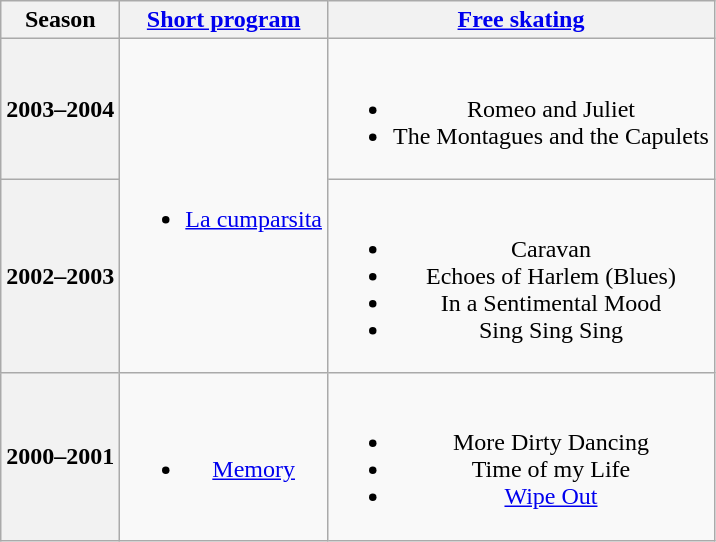<table class=wikitable style=text-align:center>
<tr>
<th>Season</th>
<th><a href='#'>Short program</a></th>
<th><a href='#'>Free skating</a></th>
</tr>
<tr>
<th>2003–2004 <br> </th>
<td rowspan=2><br><ul><li><a href='#'>La cumparsita</a> <br></li></ul></td>
<td><br><ul><li>Romeo and Juliet <br></li><li>The Montagues and the Capulets <br></li></ul></td>
</tr>
<tr>
<th>2002–2003 <br> </th>
<td><br><ul><li>Caravan <br></li><li>Echoes of Harlem (Blues) <br></li><li>In a Sentimental Mood <br></li><li>Sing Sing Sing <br></li></ul></td>
</tr>
<tr>
<th>2000–2001 <br> </th>
<td><br><ul><li><a href='#'>Memory</a> <br></li></ul></td>
<td><br><ul><li>More Dirty Dancing <br></li><li>Time of my Life <br></li><li><a href='#'>Wipe Out</a> <br></li></ul></td>
</tr>
</table>
